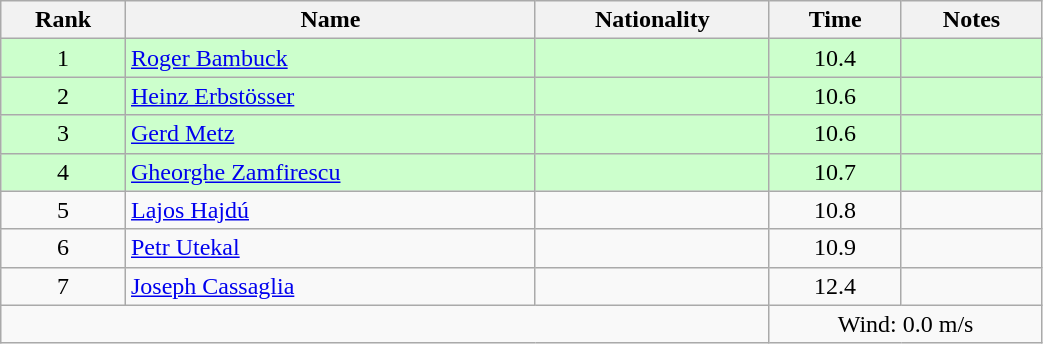<table class="wikitable sortable" style="text-align:center;width: 55%">
<tr>
<th>Rank</th>
<th>Name</th>
<th>Nationality</th>
<th>Time</th>
<th>Notes</th>
</tr>
<tr bgcolor=ccffcc>
<td>1</td>
<td align=left><a href='#'>Roger Bambuck</a></td>
<td align=left></td>
<td>10.4</td>
<td></td>
</tr>
<tr bgcolor=ccffcc>
<td>2</td>
<td align=left><a href='#'>Heinz Erbstösser</a></td>
<td align=left></td>
<td>10.6</td>
<td></td>
</tr>
<tr bgcolor=ccffcc>
<td>3</td>
<td align=left><a href='#'>Gerd Metz</a></td>
<td align=left></td>
<td>10.6</td>
<td></td>
</tr>
<tr bgcolor=ccffcc>
<td>4</td>
<td align=left><a href='#'>Gheorghe Zamfirescu</a></td>
<td align=left></td>
<td>10.7</td>
<td></td>
</tr>
<tr>
<td>5</td>
<td align=left><a href='#'>Lajos Hajdú</a></td>
<td align=left></td>
<td>10.8</td>
<td></td>
</tr>
<tr>
<td>6</td>
<td align=left><a href='#'>Petr Utekal</a></td>
<td align=left></td>
<td>10.9</td>
<td></td>
</tr>
<tr>
<td>7</td>
<td align=left><a href='#'>Joseph Cassaglia</a></td>
<td align=left></td>
<td>12.4</td>
<td></td>
</tr>
<tr>
<td colspan="3"></td>
<td colspan="2">Wind: 0.0 m/s</td>
</tr>
</table>
